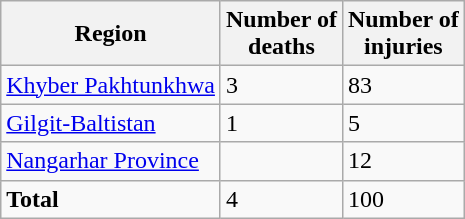<table class="wikitable sortable floatright">
<tr>
<th>Region</th>
<th>Number of<br>deaths</th>
<th>Number of<br>injuries</th>
</tr>
<tr valign=top>
<td> <a href='#'>Khyber Pakhtunkhwa</a></td>
<td>3</td>
<td>83</td>
</tr>
<tr valign=top>
<td> <a href='#'>Gilgit-Baltistan</a></td>
<td>1</td>
<td>5</td>
</tr>
<tr valign=top>
<td> <a href='#'>Nangarhar Province</a></td>
<td></td>
<td>12</td>
</tr>
<tr valign=top>
<td><strong>Total</strong></td>
<td>4</td>
<td>100</td>
</tr>
</table>
